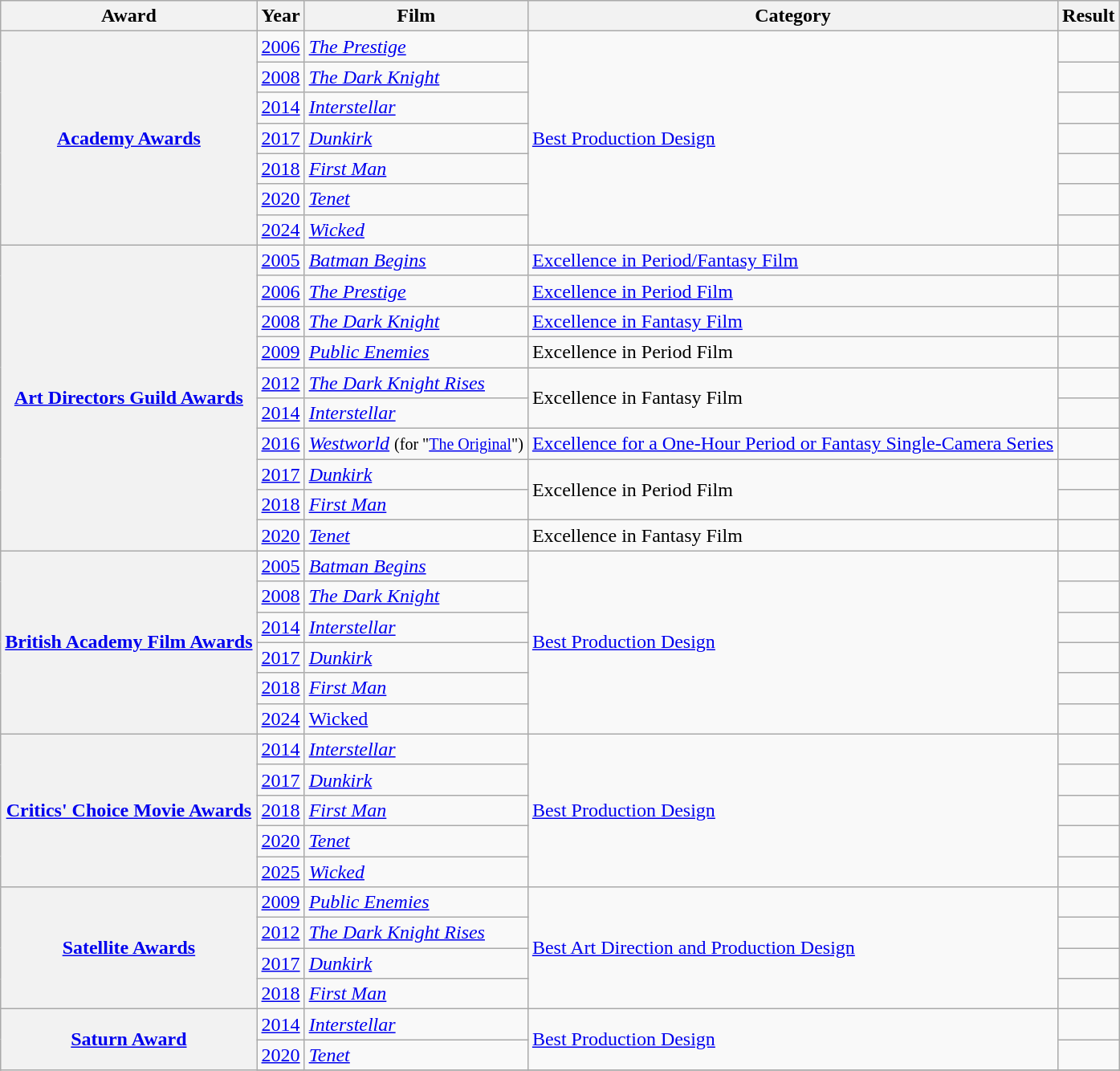<table class="wikitable sortable plainrowheaders">
<tr>
<th scope=col>Award</th>
<th scope=col>Year</th>
<th scope=col>Film</th>
<th scope=col>Category</th>
<th scope=col>Result</th>
</tr>
<tr>
<th scope=row rowspan=7><a href='#'>Academy Awards</a></th>
<td><a href='#'>2006</a></td>
<td><em><a href='#'>The Prestige</a></em></td>
<td rowspan=7><a href='#'>Best Production Design</a></td>
<td></td>
</tr>
<tr>
<td><a href='#'>2008</a></td>
<td><em><a href='#'>The Dark Knight</a></em></td>
<td></td>
</tr>
<tr>
<td><a href='#'>2014</a></td>
<td><em><a href='#'>Interstellar</a></em></td>
<td></td>
</tr>
<tr>
<td><a href='#'>2017</a></td>
<td><em><a href='#'>Dunkirk</a></em></td>
<td></td>
</tr>
<tr>
<td><a href='#'>2018</a></td>
<td><em><a href='#'>First Man</a></em></td>
<td></td>
</tr>
<tr>
<td><a href='#'>2020</a></td>
<td><em><a href='#'>Tenet</a></em></td>
<td></td>
</tr>
<tr>
<td><a href='#'>2024</a></td>
<td><em><a href='#'>Wicked</a></em></td>
<td></td>
</tr>
<tr>
<th scope=row rowspan=10><a href='#'>Art Directors Guild Awards</a></th>
<td><a href='#'>2005</a></td>
<td><em><a href='#'>Batman Begins</a></em></td>
<td><a href='#'>Excellence in Period/Fantasy Film</a></td>
<td></td>
</tr>
<tr>
<td><a href='#'>2006</a></td>
<td><em><a href='#'>The Prestige</a></em></td>
<td><a href='#'>Excellence in Period Film</a></td>
<td></td>
</tr>
<tr>
<td><a href='#'>2008</a></td>
<td><em><a href='#'>The Dark Knight</a></em></td>
<td><a href='#'>Excellence in Fantasy Film</a></td>
<td></td>
</tr>
<tr>
<td><a href='#'>2009</a></td>
<td><em><a href='#'>Public Enemies</a></em></td>
<td>Excellence in Period Film</td>
<td></td>
</tr>
<tr>
<td><a href='#'>2012</a></td>
<td><em><a href='#'>The Dark Knight Rises</a></em></td>
<td rowspan=2>Excellence in Fantasy Film</td>
<td></td>
</tr>
<tr>
<td><a href='#'>2014</a></td>
<td><em><a href='#'>Interstellar</a></em></td>
<td></td>
</tr>
<tr>
<td><a href='#'>2016</a></td>
<td><em><a href='#'>Westworld</a></em> <small>(for "<a href='#'>The Original</a>")</small></td>
<td><a href='#'>Excellence for a One-Hour Period or Fantasy Single-Camera Series</a></td>
<td></td>
</tr>
<tr>
<td><a href='#'>2017</a></td>
<td><em><a href='#'>Dunkirk</a></em></td>
<td rowspan=2>Excellence in Period Film</td>
<td></td>
</tr>
<tr>
<td><a href='#'>2018</a></td>
<td><em><a href='#'>First Man</a></em></td>
<td></td>
</tr>
<tr>
<td><a href='#'>2020</a></td>
<td><em><a href='#'>Tenet</a></em></td>
<td>Excellence in Fantasy Film</td>
<td></td>
</tr>
<tr>
<th scope=row rowspan=6><a href='#'>British Academy Film Awards</a></th>
<td><a href='#'>2005</a></td>
<td><em><a href='#'>Batman Begins</a></em></td>
<td rowspan=6><a href='#'>Best Production Design</a></td>
<td></td>
</tr>
<tr>
<td><a href='#'>2008</a></td>
<td><em><a href='#'>The Dark Knight</a></em></td>
<td></td>
</tr>
<tr>
<td><a href='#'>2014</a></td>
<td><em><a href='#'>Interstellar</a></em></td>
<td></td>
</tr>
<tr>
<td><a href='#'>2017</a></td>
<td><em><a href='#'>Dunkirk</a></em></td>
<td></td>
</tr>
<tr>
<td><a href='#'>2018</a></td>
<td><em><a href='#'>First Man</a></em></td>
<td></td>
</tr>
<tr>
<td><a href='#'>2024</a></td>
<td><a href='#'>Wicked</a></td>
<td></td>
</tr>
<tr>
<th scope=row rowspan=5><a href='#'>Critics' Choice Movie Awards</a></th>
<td><a href='#'>2014</a></td>
<td><em><a href='#'>Interstellar</a></em></td>
<td rowspan=5><a href='#'>Best Production Design</a></td>
<td></td>
</tr>
<tr>
<td><a href='#'>2017</a></td>
<td><em><a href='#'>Dunkirk</a></em></td>
<td></td>
</tr>
<tr>
<td><a href='#'>2018</a></td>
<td><em><a href='#'>First Man</a></em></td>
<td></td>
</tr>
<tr>
<td><a href='#'>2020</a></td>
<td><em><a href='#'>Tenet</a></em></td>
<td></td>
</tr>
<tr>
<td><a href='#'>2025</a></td>
<td><em><a href='#'>Wicked</a></em></td>
<td></td>
</tr>
<tr>
<th scope=row rowspan=4><a href='#'>Satellite Awards</a></th>
<td><a href='#'>2009</a></td>
<td><em><a href='#'>Public Enemies</a></em></td>
<td rowspan=4><a href='#'>Best Art Direction and Production Design</a></td>
<td></td>
</tr>
<tr>
<td><a href='#'>2012</a></td>
<td><em><a href='#'>The Dark Knight Rises</a></em></td>
<td></td>
</tr>
<tr>
<td><a href='#'>2017</a></td>
<td><em><a href='#'>Dunkirk</a></em></td>
<td></td>
</tr>
<tr>
<td><a href='#'>2018</a></td>
<td><em><a href='#'>First Man</a></em></td>
<td></td>
</tr>
<tr>
<th scope=row rowspan=4><a href='#'>Saturn Award</a></th>
<td><a href='#'>2014</a></td>
<td><em><a href='#'>Interstellar</a></em></td>
<td rowspan=2><a href='#'>Best Production Design</a></td>
<td></td>
</tr>
<tr>
<td><a href='#'>2020</a></td>
<td><em><a href='#'>Tenet</a></em></td>
<td></td>
</tr>
<tr>
</tr>
</table>
